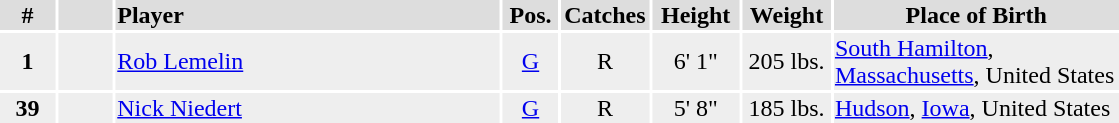<table width=750>
<tr>
<th colspan=8></th>
</tr>
<tr style="background:#ddd;">
<th width=5%>#</th>
<th width=5%></th>
<td align=left!! style="width:35%;"><strong>Player</strong></td>
<th width=5%><strong>Pos.</strong></th>
<th width=8%><strong>Catches</strong></th>
<th width=8%><strong>Height</strong></th>
<th width=8%><strong>Weight</strong></th>
<th width=37%>Place of Birth</th>
</tr>
<tr style="background:#eee;">
<td align=center><strong>1</strong></td>
<td align=center></td>
<td><a href='#'>Rob Lemelin</a></td>
<td align=center><a href='#'>G</a></td>
<td align=center>R</td>
<td align=center>6' 1"</td>
<td align=center>205 lbs.</td>
<td><a href='#'>South Hamilton</a>, <a href='#'>Massachusetts</a>, United States</td>
</tr>
<tr style="background:#eee;">
<td align=center><strong>39</strong></td>
<td align=center></td>
<td><a href='#'>Nick Niedert</a></td>
<td align=center><a href='#'>G</a></td>
<td align=center>R</td>
<td align=center>5' 8"</td>
<td align=center>185 lbs.</td>
<td><a href='#'>Hudson</a>, <a href='#'>Iowa</a>, United States</td>
</tr>
</table>
